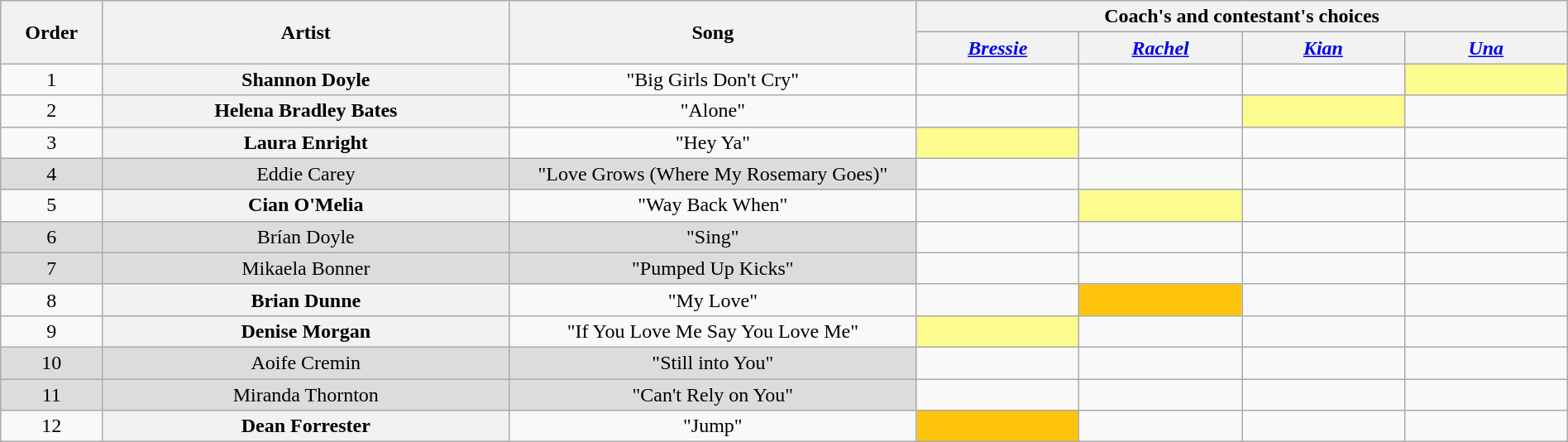<table class="wikitable" style="text-align:center; width:100%;">
<tr>
<th scope="col" rowspan="2" width="5%">Order</th>
<th scope="col" rowspan="2" width="20%">Artist</th>
<th scope="col" rowspan="2" width="20%">Song</th>
<th scope="col" colspan="4" width="32%">Coach's and contestant's choices</th>
</tr>
<tr>
<th width="8%"><em><a href='#'>Bressie</a></em></th>
<th width="8%"><em><a href='#'>Rachel</a></em></th>
<th width="8%"><em><a href='#'>Kian</a></em></th>
<th width="8%"><em><a href='#'>Una</a></em></th>
</tr>
<tr>
<td>1</td>
<th scope="row">Shannon Doyle</th>
<td>"Big Girls Don't Cry"</td>
<td></td>
<td><strong></strong></td>
<td></td>
<td style="background-color:#fdfc8f;"><strong></strong></td>
</tr>
<tr>
<td>2</td>
<th scope="row">Helena Bradley Bates</th>
<td>"Alone"</td>
<td></td>
<td><strong></strong></td>
<td style="background-color:#fdfc8f;"><strong></strong></td>
<td><strong></strong></td>
</tr>
<tr>
<td>3</td>
<th scope="row">Laura Enright</th>
<td>"Hey Ya"</td>
<td style="background-color:#fdfc8f;"><strong></strong></td>
<td><strong></strong></td>
<td><strong></strong></td>
<td><strong></strong></td>
</tr>
<tr>
<td style="background-color:#DCDCDC;">4</td>
<td style="background-color:#DCDCDC;">Eddie Carey</td>
<td style="background-color:#DCDCDC;">"Love Grows (Where My Rosemary Goes)"</td>
<td></td>
<td></td>
<td></td>
<td></td>
</tr>
<tr>
<td>5</td>
<th scope="row">Cian O'Melia</th>
<td>"Way Back When"</td>
<td></td>
<td style="background-color:#fdfc8f;"><strong></strong></td>
<td><strong></strong></td>
<td></td>
</tr>
<tr>
<td style="background-color:#DCDCDC;">6</td>
<td style="background-color:#DCDCDC;">Brían Doyle</td>
<td style="background-color:#DCDCDC;">"Sing"</td>
<td></td>
<td></td>
<td></td>
<td></td>
</tr>
<tr>
<td style="background-color:#DCDCDC;">7</td>
<td style="background-color:#DCDCDC;">Mikaela Bonner</td>
<td style="background-color:#DCDCDC;">"Pumped Up Kicks"</td>
<td></td>
<td></td>
<td></td>
<td></td>
</tr>
<tr>
<td>8</td>
<th scope="row">Brian Dunne</th>
<td>"My Love"</td>
<td></td>
<td style="background-color:#FFC40C;"><strong></strong></td>
<td></td>
<td></td>
</tr>
<tr>
<td>9</td>
<th scope="row">Denise Morgan</th>
<td>"If You Love Me Say You Love Me"</td>
<td style="background-color:#fdfc8f;"><strong></strong></td>
<td><strong></strong></td>
<td><strong></strong></td>
<td><strong></strong></td>
</tr>
<tr>
<td style="background-color:#DCDCDC;">10</td>
<td style="background-color:#DCDCDC;">Aoife Cremin</td>
<td style="background-color:#DCDCDC;">"Still into You"</td>
<td></td>
<td></td>
<td></td>
<td></td>
</tr>
<tr>
<td style="background-color:#DCDCDC;">11</td>
<td style="background-color:#DCDCDC;">Miranda Thornton</td>
<td style="background-color:#DCDCDC;">"Can't Rely on You"</td>
<td></td>
<td></td>
<td></td>
<td></td>
</tr>
<tr>
<td>12</td>
<th scope="row">Dean Forrester</th>
<td>"Jump"</td>
<td style="background-color:#FFC40C;"><strong></strong></td>
<td></td>
<td></td>
<td></td>
</tr>
</table>
